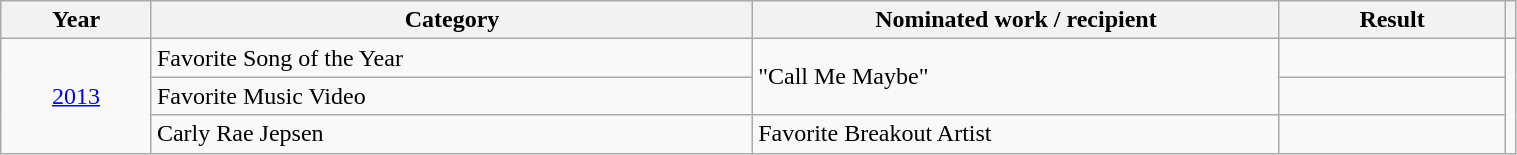<table width="80%" class="wikitable">
<tr>
<th style="width:10%;">Year</th>
<th style="width:40%;">Category</th>
<th style="width:35%;">Nominated work / recipient</th>
<th style="width:15%;">Result</th>
<th></th>
</tr>
<tr>
<td rowspan="3" style="text-align:center;"><a href='#'>2013</a></td>
<td>Favorite Song of the Year</td>
<td rowspan="2">"Call Me Maybe"</td>
<td></td>
<td rowspan="3" style="text-align:center;"></td>
</tr>
<tr>
<td>Favorite Music Video</td>
<td></td>
</tr>
<tr>
<td>Carly Rae Jepsen</td>
<td>Favorite Breakout Artist</td>
<td></td>
</tr>
</table>
